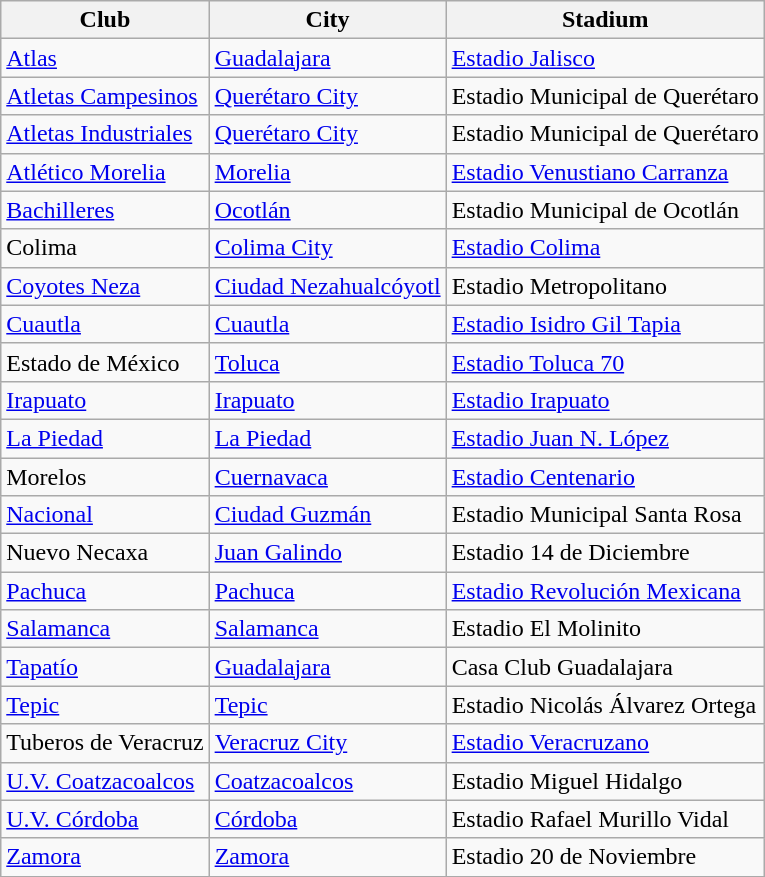<table class="wikitable sortable">
<tr>
<th>Club</th>
<th>City</th>
<th>Stadium</th>
</tr>
<tr>
<td><a href='#'>Atlas</a></td>
<td><a href='#'>Guadalajara</a></td>
<td><a href='#'>Estadio Jalisco</a></td>
</tr>
<tr>
<td><a href='#'>Atletas Campesinos</a></td>
<td><a href='#'>Querétaro City</a></td>
<td>Estadio Municipal de Querétaro</td>
</tr>
<tr>
<td><a href='#'>Atletas Industriales</a></td>
<td><a href='#'>Querétaro City</a></td>
<td>Estadio Municipal de Querétaro</td>
</tr>
<tr>
<td><a href='#'>Atlético Morelia</a></td>
<td><a href='#'>Morelia</a></td>
<td><a href='#'>Estadio Venustiano Carranza</a></td>
</tr>
<tr>
<td><a href='#'>Bachilleres</a></td>
<td><a href='#'>Ocotlán</a></td>
<td>Estadio Municipal de Ocotlán</td>
</tr>
<tr>
<td>Colima</td>
<td><a href='#'>Colima City</a></td>
<td><a href='#'>Estadio Colima</a></td>
</tr>
<tr>
<td><a href='#'>Coyotes Neza</a></td>
<td><a href='#'>Ciudad Nezahualcóyotl</a></td>
<td>Estadio Metropolitano</td>
</tr>
<tr>
<td><a href='#'>Cuautla</a></td>
<td><a href='#'>Cuautla</a></td>
<td><a href='#'>Estadio Isidro Gil Tapia</a></td>
</tr>
<tr>
<td>Estado de México</td>
<td><a href='#'>Toluca</a></td>
<td><a href='#'>Estadio Toluca 70</a></td>
</tr>
<tr>
<td><a href='#'>Irapuato</a></td>
<td><a href='#'>Irapuato</a></td>
<td><a href='#'>Estadio Irapuato</a></td>
</tr>
<tr>
<td><a href='#'>La Piedad</a></td>
<td><a href='#'>La Piedad</a></td>
<td><a href='#'>Estadio Juan N. López</a></td>
</tr>
<tr>
<td>Morelos</td>
<td><a href='#'>Cuernavaca</a></td>
<td><a href='#'>Estadio Centenario</a></td>
</tr>
<tr>
<td><a href='#'>Nacional</a></td>
<td><a href='#'>Ciudad Guzmán</a></td>
<td>Estadio Municipal Santa Rosa</td>
</tr>
<tr>
<td>Nuevo Necaxa</td>
<td><a href='#'>Juan Galindo</a></td>
<td>Estadio 14 de Diciembre</td>
</tr>
<tr>
<td><a href='#'>Pachuca</a></td>
<td><a href='#'>Pachuca</a></td>
<td><a href='#'>Estadio Revolución Mexicana</a></td>
</tr>
<tr>
<td><a href='#'>Salamanca</a></td>
<td><a href='#'>Salamanca</a></td>
<td>Estadio El Molinito</td>
</tr>
<tr>
<td><a href='#'>Tapatío</a></td>
<td><a href='#'>Guadalajara</a></td>
<td>Casa Club Guadalajara</td>
</tr>
<tr>
<td><a href='#'>Tepic</a></td>
<td><a href='#'>Tepic</a></td>
<td>Estadio Nicolás Álvarez Ortega</td>
</tr>
<tr>
<td>Tuberos de Veracruz</td>
<td><a href='#'>Veracruz City</a></td>
<td><a href='#'>Estadio Veracruzano</a></td>
</tr>
<tr>
<td><a href='#'>U.V. Coatzacoalcos</a></td>
<td><a href='#'>Coatzacoalcos</a></td>
<td>Estadio Miguel Hidalgo</td>
</tr>
<tr>
<td><a href='#'>U.V. Córdoba</a></td>
<td><a href='#'>Córdoba</a></td>
<td>Estadio Rafael Murillo Vidal</td>
</tr>
<tr>
<td><a href='#'>Zamora</a></td>
<td><a href='#'>Zamora</a></td>
<td>Estadio 20 de Noviembre</td>
</tr>
</table>
